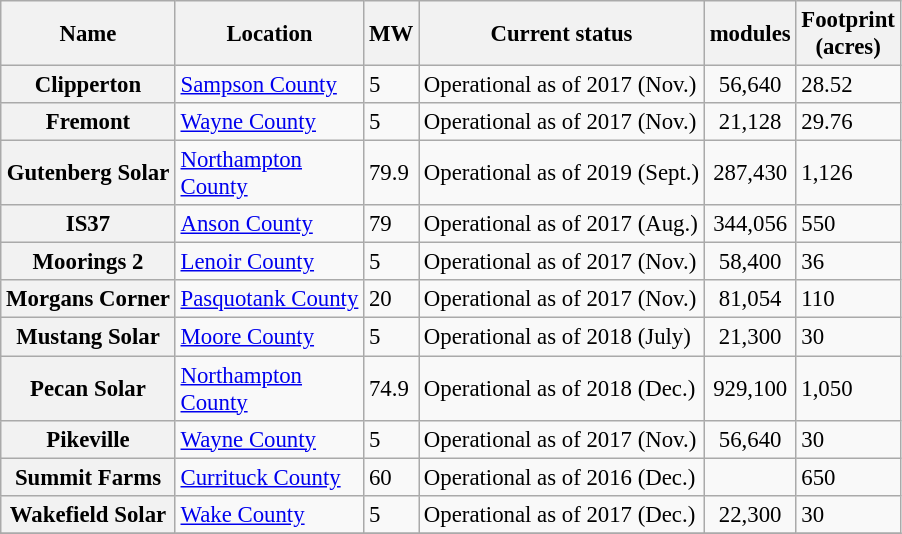<table class="wikitable sortable" style="font-size:95%;">
<tr>
<th>Name</th>
<th>Location</th>
<th>MW</th>
<th>Current status</th>
<th> modules</th>
<th>Footprint<br>(acres)</th>
</tr>
<tr>
<th>Clipperton</th>
<td><a href='#'>Sampson County</a></td>
<td>5</td>
<td>Operational as of 2017 (Nov.)</td>
<td style="text-align:center;">56,640</td>
<td>28.52</td>
</tr>
<tr>
<th>Fremont</th>
<td><a href='#'>Wayne County</a></td>
<td>5</td>
<td>Operational as of 2017 (Nov.)</td>
<td style="text-align:center;">21,128</td>
<td>29.76</td>
</tr>
<tr>
<th>Gutenberg Solar</th>
<td><a href='#'>Northampton</a><br><a href='#'>County</a></td>
<td>79.9</td>
<td>Operational as of 2019 (Sept.)</td>
<td style="text-align:center;">287,430</td>
<td>1,126</td>
</tr>
<tr>
<th>IS37</th>
<td><a href='#'>Anson County</a></td>
<td>79</td>
<td>Operational as of 2017 (Aug.)</td>
<td style="text-align:center;">344,056</td>
<td>550</td>
</tr>
<tr>
<th>Moorings 2</th>
<td><a href='#'>Lenoir County</a></td>
<td>5</td>
<td>Operational as of 2017 (Nov.)</td>
<td style="text-align:center;">58,400</td>
<td>36</td>
</tr>
<tr>
<th>Morgans Corner</th>
<td><a href='#'>Pasquotank County</a></td>
<td>20</td>
<td>Operational as of 2017 (Nov.)</td>
<td style="text-align:center;">81,054</td>
<td>110</td>
</tr>
<tr>
<th>Mustang Solar</th>
<td><a href='#'>Moore County</a></td>
<td>5</td>
<td>Operational as of 2018 (July)</td>
<td style="text-align:center;">21,300</td>
<td>30</td>
</tr>
<tr>
<th>Pecan Solar</th>
<td><a href='#'>Northampton</a><br><a href='#'>County</a></td>
<td>74.9</td>
<td>Operational as of 2018 (Dec.)</td>
<td style="text-align:center;">929,100</td>
<td>1,050</td>
</tr>
<tr>
<th>Pikeville</th>
<td><a href='#'>Wayne County</a></td>
<td>5</td>
<td>Operational as of 2017 (Nov.)</td>
<td style="text-align:center;">56,640</td>
<td>30</td>
</tr>
<tr>
<th>Summit Farms</th>
<td><a href='#'>Currituck County</a></td>
<td>60</td>
<td>Operational as of 2016 (Dec.)</td>
<td style="text-align:center;"></td>
<td>650</td>
</tr>
<tr>
<th>Wakefield Solar</th>
<td><a href='#'>Wake County</a></td>
<td>5</td>
<td>Operational as of 2017 (Dec.)</td>
<td style="text-align:center;">22,300</td>
<td>30</td>
</tr>
<tr class="sortbottom">
</tr>
</table>
